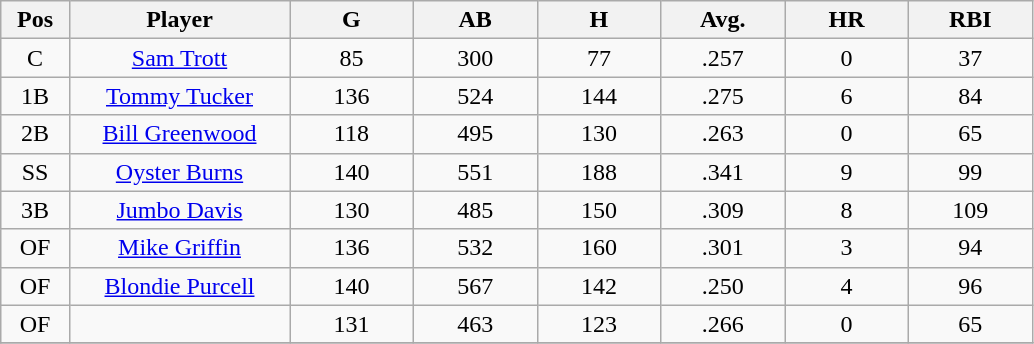<table class="wikitable sortable">
<tr>
<th bgcolor="#DDDDFF" width="5%">Pos</th>
<th bgcolor="#DDDDFF" width="16%">Player</th>
<th bgcolor="#DDDDFF" width="9%">G</th>
<th bgcolor="#DDDDFF" width="9%">AB</th>
<th bgcolor="#DDDDFF" width="9%">H</th>
<th bgcolor="#DDDDFF" width="9%">Avg.</th>
<th bgcolor="#DDDDFF" width="9%">HR</th>
<th bgcolor="#DDDDFF" width="9%">RBI</th>
</tr>
<tr align="center">
<td>C</td>
<td><a href='#'>Sam Trott</a></td>
<td>85</td>
<td>300</td>
<td>77</td>
<td>.257</td>
<td>0</td>
<td>37</td>
</tr>
<tr align="center">
<td>1B</td>
<td><a href='#'>Tommy Tucker</a></td>
<td>136</td>
<td>524</td>
<td>144</td>
<td>.275</td>
<td>6</td>
<td>84</td>
</tr>
<tr align="center">
<td>2B</td>
<td><a href='#'>Bill Greenwood</a></td>
<td>118</td>
<td>495</td>
<td>130</td>
<td>.263</td>
<td>0</td>
<td>65</td>
</tr>
<tr align="center">
<td>SS</td>
<td><a href='#'>Oyster Burns</a></td>
<td>140</td>
<td>551</td>
<td>188</td>
<td>.341</td>
<td>9</td>
<td>99</td>
</tr>
<tr align="center">
<td>3B</td>
<td><a href='#'>Jumbo Davis</a></td>
<td>130</td>
<td>485</td>
<td>150</td>
<td>.309</td>
<td>8</td>
<td>109</td>
</tr>
<tr align="center">
<td>OF</td>
<td><a href='#'>Mike Griffin</a></td>
<td>136</td>
<td>532</td>
<td>160</td>
<td>.301</td>
<td>3</td>
<td>94</td>
</tr>
<tr align="center">
<td>OF</td>
<td><a href='#'>Blondie Purcell</a></td>
<td>140</td>
<td>567</td>
<td>142</td>
<td>.250</td>
<td>4</td>
<td>96</td>
</tr>
<tr align="center">
<td>OF</td>
<td></td>
<td>131</td>
<td>463</td>
<td>123</td>
<td>.266</td>
<td>0</td>
<td>65</td>
</tr>
<tr align="center">
</tr>
</table>
